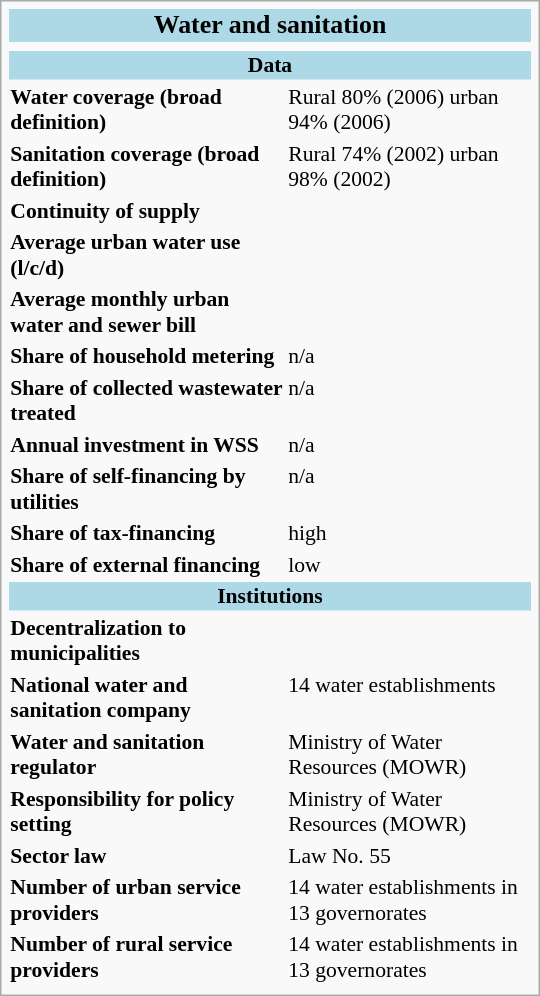<table style="width: 25em; font-size: 90%; text-align: left;" class="infobox">
<tr>
<th align="center" bgcolor="lightblue" colspan="2"><big>Water and sanitation</big></th>
</tr>
<tr>
<td colspan="2" style="text-align:center"></td>
</tr>
<tr>
<th align="center" bgcolor="lightblue" colspan="3">Data</th>
</tr>
<tr>
<th align="left" valign="top">Water coverage (broad definition)</th>
<td valign="top">Rural 80% (2006) urban 94% (2006) </td>
</tr>
<tr>
<th align="left" valign="top">Sanitation coverage (broad definition)</th>
<td valign="top">Rural 74% (2002) urban 98% (2002) </td>
</tr>
<tr>
<th align="left" valign="top">Continuity of supply</th>
<td valign="top"></td>
</tr>
<tr>
<th align="left" valign="top">Average urban water use (l/c/d)</th>
<td valign="top"></td>
</tr>
<tr>
<th align="left" valign="top">Average monthly urban water and sewer bill</th>
<td valign="top"></td>
</tr>
<tr>
<th align="left" valign="top">Share of household metering</th>
<td valign="top">n/a</td>
</tr>
<tr>
<th align="left" valign="top">Share of collected wastewater treated</th>
<td valign="top">n/a</td>
</tr>
<tr>
<th align="left" valign="top">Annual investment in WSS</th>
<td valign="top">n/a</td>
</tr>
<tr>
<th align="left" valign="top">Share of self-financing by utilities</th>
<td valign="top">n/a</td>
</tr>
<tr>
<th align="left" valign="top">Share of tax-financing</th>
<td valign="top">high</td>
</tr>
<tr>
<th align="left" valign="top">Share of external financing</th>
<td valign="top">low</td>
</tr>
<tr>
<th align="center" bgcolor="lightblue" colspan="3">Institutions</th>
</tr>
<tr>
<th align="left" valign="top">Decentralization to municipalities</th>
<td valign="top"></td>
</tr>
<tr>
<th align="left" valign="top">National water and sanitation company</th>
<td valign="top">14 water establishments</td>
</tr>
<tr>
<th align="left" valign="top">Water and sanitation regulator</th>
<td valign="top">Ministry of Water Resources (MOWR)</td>
</tr>
<tr>
<th align="left" valign="top">Responsibility for policy setting</th>
<td valign="top">Ministry of Water Resources (MOWR)</td>
</tr>
<tr>
<th align="left" valign="top">Sector law</th>
<td valign="top">Law No. 55</td>
</tr>
<tr>
<th align="left" valign="top">Number of urban service providers</th>
<td valign="top">14 water establishments in 13 governorates</td>
</tr>
<tr>
<th align="left" valign="top">Number of rural service providers</th>
<td valign="top">14 water establishments in 13 governorates</td>
</tr>
<tr>
</tr>
</table>
